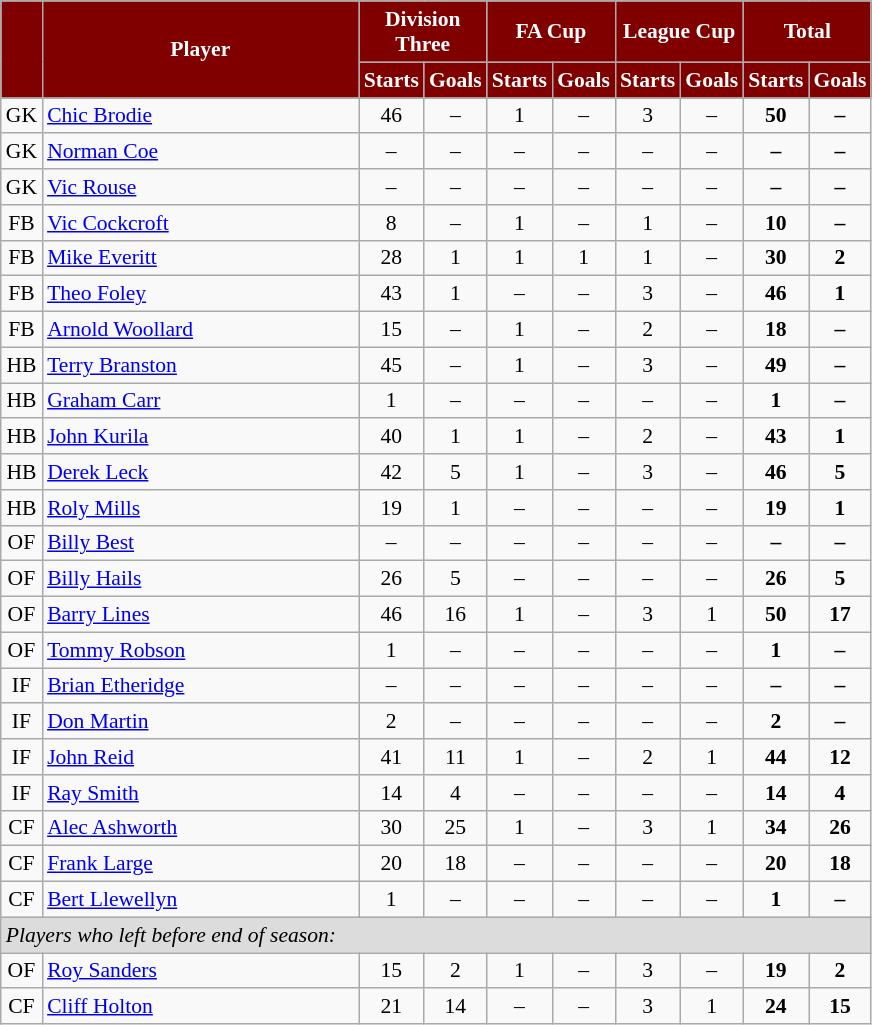<table class="wikitable"  style="text-align:center; font-size:90%; width:46%;">
<tr>
<th rowspan="2" style="background:maroon; color:white;  width: 4%"></th>
<th rowspan="2" style="background:maroon; color:white; ">Player</th>
<th colspan="2" style="background:maroon; color:white; ">Division Three</th>
<th colspan="2" style="background:maroon; color:white; ">FA Cup</th>
<th colspan="2" style="background:maroon; color:white; ">League Cup</th>
<th colspan="2" style="background:maroon; color:white; ">Total</th>
</tr>
<tr>
<th style="background:maroon; color:white;  width: 4%;">Starts</th>
<th style="background:maroon; color:white;  width: 4%;">Goals</th>
<th style="background:maroon; color:white;  width: 4%;">Starts</th>
<th style="background:maroon; color:white;  width: 4%;">Goals</th>
<th style="background:maroon; color:white;  width: 4%;">Starts</th>
<th style="background:maroon; color:white;  width: 4%;">Goals</th>
<th style="background:maroon; color:white;  width: 4%;">Starts</th>
<th style="background:maroon; color:white;  width: 4%;">Goals</th>
</tr>
<tr>
<td>GK</td>
<td style="text-align:left;"><a href='#'>Chic Brodie</a></td>
<td>46</td>
<td>–</td>
<td>1</td>
<td>–</td>
<td>3</td>
<td>–</td>
<td><strong>50</strong></td>
<td><strong>–</strong></td>
</tr>
<tr>
<td>GK</td>
<td style="text-align:left;"><a href='#'>Norman Coe</a></td>
<td>–</td>
<td>–</td>
<td>–</td>
<td>–</td>
<td>–</td>
<td>–</td>
<td><strong>–</strong></td>
<td><strong>–</strong></td>
</tr>
<tr>
<td>GK</td>
<td style="text-align:left;"><a href='#'>Vic Rouse</a></td>
<td>–</td>
<td>–</td>
<td>–</td>
<td>–</td>
<td>–</td>
<td>–</td>
<td><strong>–</strong></td>
<td><strong>–</strong></td>
</tr>
<tr>
<td>FB</td>
<td style="text-align:left;"><a href='#'>Vic Cockcroft</a></td>
<td>8</td>
<td>–</td>
<td>1</td>
<td>–</td>
<td>1</td>
<td>–</td>
<td><strong>10</strong></td>
<td><strong>–</strong></td>
</tr>
<tr>
<td>FB</td>
<td style="text-align:left;"><a href='#'>Mike Everitt</a></td>
<td>28</td>
<td>1</td>
<td>1</td>
<td>1</td>
<td>1</td>
<td>–</td>
<td><strong>30</strong></td>
<td><strong>2</strong></td>
</tr>
<tr>
<td>FB</td>
<td style="text-align:left;"><a href='#'>Theo Foley</a></td>
<td>43</td>
<td>1</td>
<td>–</td>
<td>–</td>
<td>3</td>
<td>–</td>
<td><strong>46</strong></td>
<td><strong>1</strong></td>
</tr>
<tr>
<td>FB</td>
<td style="text-align:left;"><a href='#'>Arnold Woollard</a></td>
<td>15</td>
<td>–</td>
<td>1</td>
<td>–</td>
<td>2</td>
<td>–</td>
<td><strong>18</strong></td>
<td><strong>–</strong></td>
</tr>
<tr>
<td>HB</td>
<td style="text-align:left;"><a href='#'>Terry Branston</a></td>
<td>45</td>
<td>–</td>
<td>1</td>
<td>–</td>
<td>3</td>
<td>–</td>
<td><strong>49</strong></td>
<td><strong>–</strong></td>
</tr>
<tr>
<td>HB</td>
<td style="text-align:left;"><a href='#'>Graham Carr</a></td>
<td>1</td>
<td>–</td>
<td>–</td>
<td>–</td>
<td>–</td>
<td>–</td>
<td><strong>1</strong></td>
<td><strong>–</strong></td>
</tr>
<tr>
<td>HB</td>
<td style="text-align:left;"><a href='#'>John Kurila</a></td>
<td>40</td>
<td>1</td>
<td>1</td>
<td>–</td>
<td>2</td>
<td>–</td>
<td><strong>43</strong></td>
<td><strong>1</strong></td>
</tr>
<tr>
<td>HB</td>
<td style="text-align:left;"><a href='#'>Derek Leck</a></td>
<td>42</td>
<td>5</td>
<td>1</td>
<td>–</td>
<td>3</td>
<td>–</td>
<td><strong>46</strong></td>
<td><strong>5</strong></td>
</tr>
<tr>
<td>HB</td>
<td style="text-align:left;"><a href='#'>Roly Mills</a></td>
<td>19</td>
<td>1</td>
<td>–</td>
<td>–</td>
<td>–</td>
<td>–</td>
<td><strong>19</strong></td>
<td><strong>1</strong></td>
</tr>
<tr>
<td>OF</td>
<td style="text-align:left;"><a href='#'>Billy Best</a></td>
<td>–</td>
<td>–</td>
<td>–</td>
<td>–</td>
<td>–</td>
<td>–</td>
<td><strong>–</strong></td>
<td><strong>–</strong></td>
</tr>
<tr>
<td>OF</td>
<td style="text-align:left;"><a href='#'>Billy Hails</a></td>
<td>26</td>
<td>5</td>
<td>–</td>
<td>–</td>
<td>–</td>
<td>–</td>
<td><strong>26</strong></td>
<td><strong>5</strong></td>
</tr>
<tr>
<td>OF</td>
<td style="text-align:left;"><a href='#'>Barry Lines</a></td>
<td>46</td>
<td>16</td>
<td>1</td>
<td>–</td>
<td>3</td>
<td>1</td>
<td><strong>50</strong></td>
<td><strong>17</strong></td>
</tr>
<tr>
<td>OF</td>
<td style="text-align:left;"><a href='#'>Tommy Robson</a></td>
<td>1</td>
<td>–</td>
<td>–</td>
<td>–</td>
<td>–</td>
<td>–</td>
<td><strong>1</strong></td>
<td><strong>–</strong></td>
</tr>
<tr>
<td>IF</td>
<td style="text-align:left;"><a href='#'>Brian Etheridge</a></td>
<td>–</td>
<td>–</td>
<td>–</td>
<td>–</td>
<td>–</td>
<td>–</td>
<td><strong>–</strong></td>
<td><strong>–</strong></td>
</tr>
<tr>
<td>IF</td>
<td style="text-align:left;"><a href='#'>Don Martin</a></td>
<td>2</td>
<td>–</td>
<td>–</td>
<td>–</td>
<td>–</td>
<td>–</td>
<td><strong>2</strong></td>
<td><strong>–</strong></td>
</tr>
<tr>
<td>IF</td>
<td style="text-align:left;"><a href='#'>John Reid</a></td>
<td>41</td>
<td>11</td>
<td>1</td>
<td>–</td>
<td>2</td>
<td>1</td>
<td><strong>44</strong></td>
<td><strong>12</strong></td>
</tr>
<tr>
<td>IF</td>
<td style="text-align:left;"><a href='#'>Ray Smith</a></td>
<td>14</td>
<td>4</td>
<td>–</td>
<td>–</td>
<td>–</td>
<td>–</td>
<td><strong>14</strong></td>
<td><strong>4</strong></td>
</tr>
<tr>
<td>CF</td>
<td style="text-align:left;"><a href='#'>Alec Ashworth</a></td>
<td>30</td>
<td>25</td>
<td>1</td>
<td>–</td>
<td>3</td>
<td>1</td>
<td><strong>34</strong></td>
<td><strong>26</strong></td>
</tr>
<tr>
<td>CF</td>
<td style="text-align:left;"><a href='#'>Frank Large</a></td>
<td>20</td>
<td>18</td>
<td>–</td>
<td>–</td>
<td>–</td>
<td>–</td>
<td><strong>20</strong></td>
<td><strong>18</strong></td>
</tr>
<tr>
<td>CF</td>
<td style="text-align:left;"><a href='#'>Bert Llewellyn</a></td>
<td>1</td>
<td>–</td>
<td>–</td>
<td>–</td>
<td>–</td>
<td>–</td>
<td><strong>1</strong></td>
<td><strong>–</strong></td>
</tr>
<tr>
<td colspan="20" style="background:#dcdcdc; text-align:left;"><em>Players who left before end of season:</em></td>
</tr>
<tr>
<td>OF</td>
<td style="text-align:left;"><a href='#'>Roy Sanders</a></td>
<td>15</td>
<td>2</td>
<td>1</td>
<td>–</td>
<td>3</td>
<td>–</td>
<td><strong>19</strong></td>
<td><strong>2</strong></td>
</tr>
<tr>
<td>CF</td>
<td style="text-align:left;"><a href='#'>Cliff Holton</a></td>
<td>21</td>
<td>14</td>
<td>–</td>
<td>–</td>
<td>3</td>
<td>1</td>
<td><strong>24</strong></td>
<td><strong>15</strong></td>
</tr>
</table>
